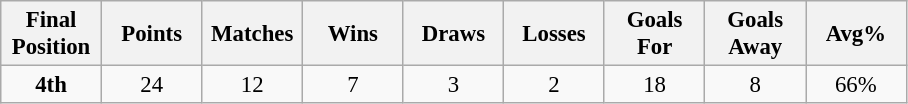<table class="wikitable" style="font-size: 95%; text-align: center;">
<tr>
<th width=60>Final Position</th>
<th width=60>Points</th>
<th width=60>Matches</th>
<th width=60>Wins</th>
<th width=60>Draws</th>
<th width=60>Losses</th>
<th width=60>Goals For</th>
<th width=60>Goals Away</th>
<th width=60>Avg%</th>
</tr>
<tr>
<td><strong>4th</strong></td>
<td>24</td>
<td>12</td>
<td>7</td>
<td>3</td>
<td>2</td>
<td>18</td>
<td>8</td>
<td>66%</td>
</tr>
</table>
